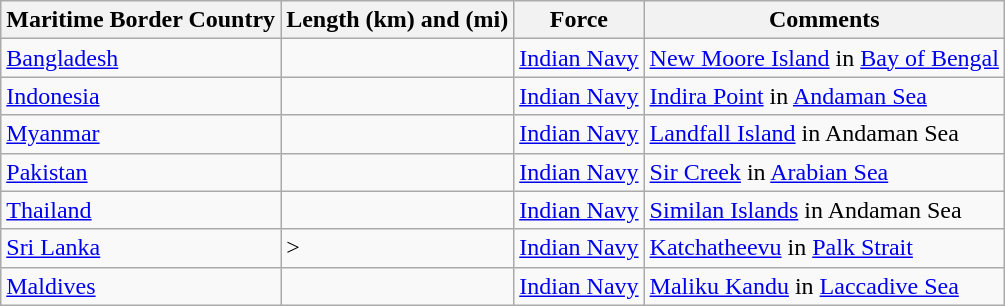<table class="wikitable sortable">
<tr>
<th>Maritime Border Country</th>
<th data-sort-type="number">Length (km) and (mi)</th>
<th>Force</th>
<th>Comments</th>
</tr>
<tr>
<td> <a href='#'>Bangladesh</a></td>
<td></td>
<td><a href='#'>Indian Navy</a></td>
<td><a href='#'>New Moore Island</a> in <a href='#'>Bay of Bengal</a></td>
</tr>
<tr>
<td> <a href='#'>Indonesia</a></td>
<td></td>
<td><a href='#'>Indian Navy</a></td>
<td><a href='#'>Indira Point</a> in <a href='#'>Andaman Sea</a></td>
</tr>
<tr>
<td> <a href='#'>Myanmar</a></td>
<td></td>
<td><a href='#'>Indian Navy</a></td>
<td><a href='#'>Landfall Island</a> in Andaman Sea</td>
</tr>
<tr>
<td> <a href='#'>Pakistan</a></td>
<td></td>
<td><a href='#'>Indian Navy</a></td>
<td><a href='#'>Sir Creek</a> in <a href='#'>Arabian Sea</a></td>
</tr>
<tr>
<td> <a href='#'>Thailand</a></td>
<td></td>
<td><a href='#'>Indian Navy</a></td>
<td><a href='#'>Similan Islands</a> in Andaman Sea</td>
</tr>
<tr>
<td> <a href='#'>Sri Lanka</a></td>
<td>></td>
<td><a href='#'>Indian Navy</a></td>
<td><a href='#'>Katchatheevu</a> in <a href='#'>Palk Strait</a></td>
</tr>
<tr>
<td> <a href='#'>Maldives</a></td>
<td></td>
<td><a href='#'>Indian Navy</a></td>
<td><a href='#'>Maliku Kandu</a> in <a href='#'>Laccadive Sea</a></td>
</tr>
</table>
